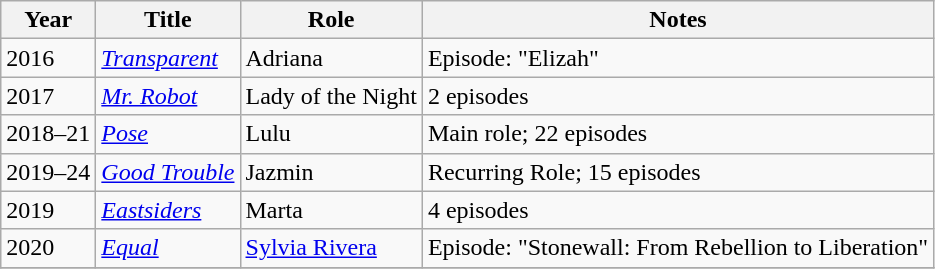<table class="wikitable sortable">
<tr>
<th>Year</th>
<th>Title</th>
<th>Role</th>
<th class="unsortable">Notes</th>
</tr>
<tr>
<td>2016</td>
<td><em><a href='#'>Transparent</a></em></td>
<td>Adriana</td>
<td>Episode: "Elizah"</td>
</tr>
<tr>
<td>2017</td>
<td><em><a href='#'>Mr. Robot</a></em></td>
<td>Lady of the Night</td>
<td>2 episodes</td>
</tr>
<tr>
<td>2018–21</td>
<td><em><a href='#'>Pose</a></em></td>
<td>Lulu</td>
<td>Main role; 22 episodes</td>
</tr>
<tr>
<td>2019–24</td>
<td><em><a href='#'>Good Trouble</a></em></td>
<td>Jazmin</td>
<td>Recurring Role; 15 episodes</td>
</tr>
<tr>
<td>2019</td>
<td><em><a href='#'>Eastsiders</a></em></td>
<td>Marta</td>
<td>4 episodes</td>
</tr>
<tr>
<td>2020</td>
<td><em><a href='#'>Equal</a></em></td>
<td><a href='#'>Sylvia Rivera</a></td>
<td>Episode: "Stonewall: From Rebellion to Liberation"</td>
</tr>
<tr>
</tr>
</table>
